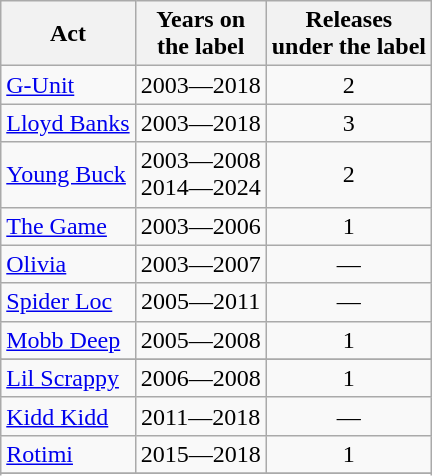<table class="wikitable">
<tr>
<th>Act</th>
<th>Years on <br>the label</th>
<th>Releases <br>under the label</th>
</tr>
<tr>
<td><a href='#'>G-Unit</a></td>
<td style="text-align:center;">2003—2018</td>
<td style="text-align:center;">2</td>
</tr>
<tr>
<td><a href='#'>Lloyd Banks</a></td>
<td style="text-align:center;">2003—2018</td>
<td style="text-align:center;">3</td>
</tr>
<tr>
<td><a href='#'>Young Buck</a></td>
<td style="text-align:center;">2003—2008 <br>2014—2024</td>
<td style="text-align:center;">2</td>
</tr>
<tr>
<td><a href='#'>The Game</a></td>
<td style="text-align:center;">2003—2006</td>
<td style="text-align:center;">1</td>
</tr>
<tr>
<td><a href='#'>Olivia</a></td>
<td style="text-align:center;">2003—2007</td>
<td style="text-align:center;">—</td>
</tr>
<tr>
<td><a href='#'>Spider Loc</a></td>
<td style="text-align:center;">2005—2011</td>
<td style="text-align:center;">—</td>
</tr>
<tr>
<td><a href='#'>Mobb Deep</a></td>
<td style="text-align:center;">2005—2008</td>
<td style="text-align:center;">1</td>
</tr>
<tr>
</tr>
<tr>
<td><a href='#'>Lil Scrappy</a></td>
<td style="text-align:center;">2006—2008</td>
<td style="text-align:center;">1</td>
</tr>
<tr>
<td><a href='#'>Kidd Kidd</a></td>
<td style="text-align:center;">2011—2018</td>
<td style="text-align:center;">—</td>
</tr>
<tr>
<td><a href='#'>Rotimi</a></td>
<td style="text-align:center;">2015—2018</td>
<td style="text-align:center;">1</td>
</tr>
<tr>
</tr>
<tr>
</tr>
</table>
